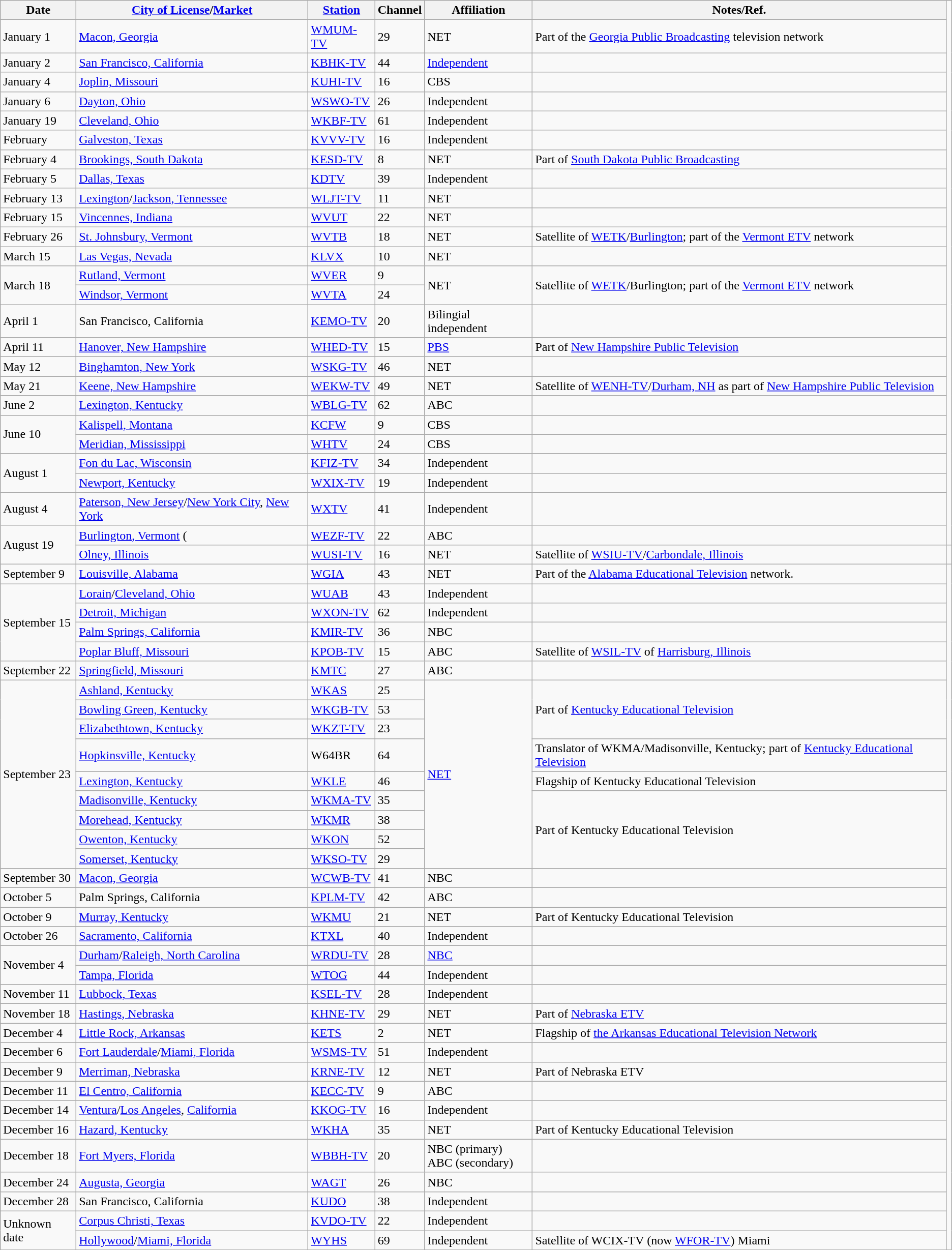<table class="wikitable sortable">
<tr>
<th>Date</th>
<th><a href='#'>City of License</a>/<a href='#'>Market</a></th>
<th><a href='#'>Station</a></th>
<th>Channel</th>
<th>Affiliation</th>
<th>Notes/Ref.</th>
</tr>
<tr>
<td>January 1</td>
<td><a href='#'>Macon, Georgia</a></td>
<td><a href='#'>WMUM-TV</a></td>
<td>29</td>
<td>NET</td>
<td>Part of the <a href='#'>Georgia Public Broadcasting</a> television network</td>
</tr>
<tr>
<td>January 2</td>
<td><a href='#'>San Francisco, California</a></td>
<td><a href='#'>KBHK-TV</a></td>
<td>44</td>
<td><a href='#'>Independent</a></td>
<td></td>
</tr>
<tr>
<td>January 4</td>
<td><a href='#'>Joplin, Missouri</a></td>
<td><a href='#'>KUHI-TV</a></td>
<td>16</td>
<td>CBS</td>
<td></td>
</tr>
<tr>
<td>January 6</td>
<td><a href='#'>Dayton, Ohio</a></td>
<td><a href='#'>WSWO-TV</a></td>
<td>26</td>
<td>Independent</td>
<td></td>
</tr>
<tr>
<td>January 19</td>
<td><a href='#'>Cleveland, Ohio</a></td>
<td><a href='#'>WKBF-TV</a></td>
<td>61</td>
<td>Independent</td>
<td></td>
</tr>
<tr>
<td>February</td>
<td><a href='#'>Galveston, Texas</a></td>
<td><a href='#'>KVVV-TV</a></td>
<td>16</td>
<td>Independent</td>
<td></td>
</tr>
<tr>
<td>February 4</td>
<td><a href='#'>Brookings, South Dakota</a></td>
<td><a href='#'>KESD-TV</a></td>
<td>8</td>
<td>NET</td>
<td>Part of <a href='#'>South Dakota Public Broadcasting</a></td>
</tr>
<tr>
<td>February 5</td>
<td><a href='#'>Dallas, Texas</a></td>
<td><a href='#'>KDTV</a></td>
<td>39</td>
<td>Independent</td>
<td></td>
</tr>
<tr>
<td>February 13</td>
<td><a href='#'>Lexington</a>/<a href='#'>Jackson, Tennessee</a></td>
<td><a href='#'>WLJT-TV</a></td>
<td>11</td>
<td>NET</td>
<td></td>
</tr>
<tr>
<td>February 15</td>
<td><a href='#'>Vincennes, Indiana</a></td>
<td><a href='#'>WVUT</a></td>
<td>22</td>
<td>NET</td>
<td></td>
</tr>
<tr>
<td>February 26</td>
<td><a href='#'>St. Johnsbury, Vermont</a></td>
<td><a href='#'>WVTB</a></td>
<td>18</td>
<td>NET</td>
<td>Satellite of <a href='#'>WETK</a>/<a href='#'>Burlington</a>; part of the <a href='#'>Vermont ETV</a> network</td>
</tr>
<tr>
<td>March 15</td>
<td><a href='#'>Las Vegas, Nevada</a></td>
<td><a href='#'>KLVX</a></td>
<td>10</td>
<td>NET</td>
<td></td>
</tr>
<tr>
<td rowspan=2>March 18</td>
<td><a href='#'>Rutland, Vermont</a></td>
<td><a href='#'>WVER</a></td>
<td>9</td>
<td rowspan=2>NET</td>
<td rowspan=2>Satellite of <a href='#'>WETK</a>/Burlington; part of the <a href='#'>Vermont ETV</a> network</td>
</tr>
<tr>
<td><a href='#'>Windsor, Vermont</a></td>
<td><a href='#'>WVTA</a></td>
<td>24</td>
</tr>
<tr>
<td>April 1</td>
<td>San Francisco, California</td>
<td><a href='#'>KEMO-TV</a></td>
<td>20</td>
<td>Bilingial independent</td>
<td></td>
</tr>
<tr>
<td>April 11</td>
<td><a href='#'>Hanover, New Hampshire</a></td>
<td><a href='#'>WHED-TV</a></td>
<td>15</td>
<td><a href='#'>PBS</a></td>
<td>Part of <a href='#'>New Hampshire Public Television</a></td>
</tr>
<tr>
<td>May 12</td>
<td><a href='#'>Binghamton, New York</a></td>
<td><a href='#'>WSKG-TV</a></td>
<td>46</td>
<td>NET</td>
<td></td>
</tr>
<tr>
<td>May 21</td>
<td><a href='#'>Keene, New Hampshire</a></td>
<td><a href='#'>WEKW-TV</a></td>
<td>49</td>
<td>NET</td>
<td>Satellite of <a href='#'>WENH-TV</a>/<a href='#'>Durham, NH</a> as part of <a href='#'>New Hampshire Public Television</a></td>
</tr>
<tr>
<td>June 2</td>
<td><a href='#'>Lexington, Kentucky</a></td>
<td><a href='#'>WBLG-TV</a></td>
<td>62 <br> </td>
<td>ABC</td>
<td></td>
</tr>
<tr>
<td rowspan=2>June 10</td>
<td><a href='#'>Kalispell, Montana</a></td>
<td><a href='#'>KCFW</a></td>
<td>9</td>
<td>CBS</td>
<td></td>
</tr>
<tr>
<td><a href='#'>Meridian, Mississippi</a></td>
<td><a href='#'>WHTV</a></td>
<td>24</td>
<td>CBS</td>
<td></td>
</tr>
<tr>
<td rowspan=2>August 1</td>
<td><a href='#'>Fon du Lac, Wisconsin</a></td>
<td><a href='#'>KFIZ-TV</a></td>
<td>34</td>
<td>Independent</td>
<td></td>
</tr>
<tr>
<td><a href='#'>Newport, Kentucky</a> <br> </td>
<td><a href='#'>WXIX-TV</a></td>
<td>19</td>
<td>Independent</td>
<td></td>
</tr>
<tr>
<td>August 4</td>
<td><a href='#'>Paterson, New Jersey</a>/<a href='#'>New York City</a>, <a href='#'>New York</a></td>
<td><a href='#'>WXTV</a></td>
<td>41</td>
<td>Independent</td>
<td></td>
</tr>
<tr>
<td rowspan=2>August 19</td>
<td><a href='#'>Burlington, Vermont</a> (</td>
<td><a href='#'>WEZF-TV</a></td>
<td>22</td>
<td>ABC</td>
<td></td>
</tr>
<tr>
<td><a href='#'>Olney, Illinois</a></td>
<td><a href='#'>WUSI-TV</a></td>
<td>16</td>
<td>NET</td>
<td>Satellite of <a href='#'>WSIU-TV</a>/<a href='#'>Carbondale, Illinois</a></td>
<td></td>
</tr>
<tr>
<td>September 9</td>
<td><a href='#'>Louisville, Alabama</a></td>
<td><a href='#'>WGIA</a></td>
<td>43</td>
<td>NET</td>
<td>Part of the <a href='#'>Alabama Educational Television</a> network.</td>
</tr>
<tr>
<td rowspan=4>September 15</td>
<td><a href='#'>Lorain</a>/<a href='#'>Cleveland, Ohio</a></td>
<td><a href='#'>WUAB</a></td>
<td>43</td>
<td>Independent</td>
<td></td>
</tr>
<tr>
<td><a href='#'>Detroit, Michigan</a></td>
<td><a href='#'>WXON-TV</a></td>
<td>62 </td>
<td>Independent</td>
<td></td>
</tr>
<tr>
<td><a href='#'>Palm Springs, California</a></td>
<td><a href='#'>KMIR-TV</a></td>
<td>36</td>
<td>NBC</td>
<td></td>
</tr>
<tr>
<td><a href='#'>Poplar Bluff, Missouri</a></td>
<td><a href='#'>KPOB-TV</a></td>
<td>15</td>
<td>ABC</td>
<td>Satellite of <a href='#'>WSIL-TV</a> of <a href='#'>Harrisburg, Illinois</a></td>
</tr>
<tr>
<td>September 22</td>
<td><a href='#'>Springfield, Missouri</a></td>
<td><a href='#'>KMTC</a></td>
<td>27</td>
<td>ABC</td>
<td></td>
</tr>
<tr>
<td rowspan=9>September 23</td>
<td><a href='#'>Ashland, Kentucky</a></td>
<td><a href='#'>WKAS</a></td>
<td>25</td>
<td rowspan=9><a href='#'>NET</a></td>
<td rowspan=3>Part of <a href='#'>Kentucky Educational Television</a></td>
</tr>
<tr>
<td><a href='#'>Bowling Green, Kentucky</a></td>
<td><a href='#'>WKGB-TV</a></td>
<td>53</td>
</tr>
<tr>
<td><a href='#'>Elizabethtown, Kentucky</a></td>
<td><a href='#'>WKZT-TV</a></td>
<td>23</td>
</tr>
<tr>
<td><a href='#'>Hopkinsville, Kentucky</a></td>
<td>W64BR</td>
<td>64</td>
<td>Translator of WKMA/Madisonville, Kentucky; part of <a href='#'>Kentucky Educational Television</a></td>
</tr>
<tr>
<td><a href='#'>Lexington, Kentucky</a></td>
<td><a href='#'>WKLE</a></td>
<td>46</td>
<td>Flagship of Kentucky Educational Television</td>
</tr>
<tr>
<td><a href='#'>Madisonville, Kentucky</a></td>
<td><a href='#'>WKMA-TV</a></td>
<td>35</td>
<td rowspan=4>Part of Kentucky Educational Television</td>
</tr>
<tr>
<td><a href='#'>Morehead, Kentucky</a></td>
<td><a href='#'>WKMR</a></td>
<td>38</td>
</tr>
<tr>
<td><a href='#'>Owenton, Kentucky</a></td>
<td><a href='#'>WKON</a></td>
<td>52</td>
</tr>
<tr>
<td><a href='#'>Somerset, Kentucky</a></td>
<td><a href='#'>WKSO-TV</a></td>
<td>29</td>
</tr>
<tr>
<td>September 30</td>
<td><a href='#'>Macon, Georgia</a></td>
<td><a href='#'>WCWB-TV</a></td>
<td>41</td>
<td>NBC</td>
<td></td>
</tr>
<tr>
<td>October 5</td>
<td>Palm Springs, California</td>
<td><a href='#'>KPLM-TV</a></td>
<td>42</td>
<td>ABC</td>
<td></td>
</tr>
<tr>
<td>October 9</td>
<td><a href='#'>Murray, Kentucky</a></td>
<td><a href='#'>WKMU</a></td>
<td>21</td>
<td>NET</td>
<td>Part of Kentucky Educational Television</td>
</tr>
<tr>
<td>October 26</td>
<td><a href='#'>Sacramento, California</a></td>
<td><a href='#'>KTXL</a></td>
<td>40</td>
<td>Independent</td>
<td></td>
</tr>
<tr>
<td rowspan=2>November 4</td>
<td><a href='#'>Durham</a>/<a href='#'>Raleigh, North Carolina</a></td>
<td><a href='#'>WRDU-TV</a></td>
<td>28</td>
<td><a href='#'>NBC</a></td>
<td></td>
</tr>
<tr>
<td><a href='#'>Tampa, Florida</a></td>
<td><a href='#'>WTOG</a></td>
<td>44</td>
<td>Independent</td>
<td></td>
</tr>
<tr>
<td>November 11</td>
<td><a href='#'>Lubbock, Texas</a></td>
<td><a href='#'>KSEL-TV</a></td>
<td>28</td>
<td>Independent</td>
<td></td>
</tr>
<tr>
<td>November 18</td>
<td><a href='#'>Hastings, Nebraska</a></td>
<td><a href='#'>KHNE-TV</a></td>
<td>29</td>
<td>NET</td>
<td>Part of <a href='#'>Nebraska ETV</a></td>
</tr>
<tr>
<td>December 4</td>
<td><a href='#'>Little Rock, Arkansas</a></td>
<td><a href='#'>KETS</a></td>
<td>2</td>
<td>NET</td>
<td>Flagship of <a href='#'>the Arkansas Educational Television Network</a></td>
</tr>
<tr>
<td>December 6</td>
<td><a href='#'>Fort Lauderdale</a>/<a href='#'>Miami, Florida</a></td>
<td><a href='#'>WSMS-TV</a></td>
<td>51</td>
<td>Independent</td>
<td></td>
</tr>
<tr>
<td>December 9</td>
<td><a href='#'>Merriman, Nebraska</a></td>
<td><a href='#'>KRNE-TV</a></td>
<td>12</td>
<td>NET</td>
<td>Part of Nebraska ETV</td>
</tr>
<tr>
<td>December 11</td>
<td><a href='#'>El Centro, California</a> <br> </td>
<td><a href='#'>KECC-TV</a></td>
<td>9</td>
<td>ABC</td>
<td></td>
</tr>
<tr>
<td>December 14</td>
<td><a href='#'>Ventura</a>/<a href='#'>Los Angeles</a>, <a href='#'>California</a></td>
<td><a href='#'>KKOG-TV</a></td>
<td>16</td>
<td>Independent</td>
<td></td>
</tr>
<tr>
<td>December 16</td>
<td><a href='#'>Hazard, Kentucky</a></td>
<td><a href='#'>WKHA</a></td>
<td>35</td>
<td>NET</td>
<td>Part of Kentucky Educational Television</td>
</tr>
<tr>
<td>December 18</td>
<td><a href='#'>Fort Myers, Florida</a></td>
<td><a href='#'>WBBH-TV</a></td>
<td>20</td>
<td>NBC (primary) <br> ABC (secondary)</td>
<td></td>
</tr>
<tr>
<td>December 24</td>
<td><a href='#'>Augusta, Georgia</a></td>
<td><a href='#'>WAGT</a></td>
<td>26</td>
<td>NBC</td>
<td></td>
</tr>
<tr>
<td>December 28</td>
<td>San Francisco, California</td>
<td><a href='#'>KUDO</a></td>
<td>38</td>
<td>Independent</td>
<td></td>
</tr>
<tr>
<td rowspan=2>Unknown date</td>
<td><a href='#'>Corpus Christi, Texas</a></td>
<td><a href='#'>KVDO-TV</a></td>
<td>22</td>
<td>Independent</td>
<td></td>
</tr>
<tr>
<td><a href='#'>Hollywood</a>/<a href='#'>Miami, Florida</a></td>
<td><a href='#'>WYHS</a></td>
<td>69</td>
<td>Independent</td>
<td>Satellite of WCIX-TV (now <a href='#'>WFOR-TV</a>) Miami</td>
</tr>
<tr>
</tr>
</table>
